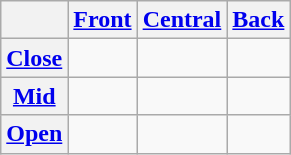<table class="wikitable" style="text-align:center">
<tr>
<th></th>
<th><a href='#'>Front</a></th>
<th><a href='#'>Central</a></th>
<th><a href='#'>Back</a></th>
</tr>
<tr>
<th><a href='#'>Close</a></th>
<td></td>
<td></td>
<td></td>
</tr>
<tr>
<th><a href='#'>Mid</a></th>
<td></td>
<td></td>
<td></td>
</tr>
<tr>
<th><a href='#'>Open</a></th>
<td></td>
<td></td>
<td></td>
</tr>
</table>
